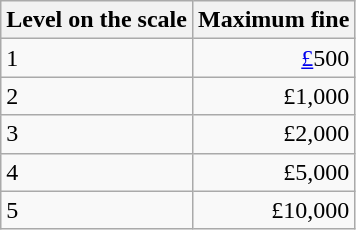<table class="wikitable">
<tr>
<th>Level on the scale</th>
<th>Maximum fine</th>
</tr>
<tr>
<td>1</td>
<td align="right"><a href='#'>£</a>500</td>
</tr>
<tr>
<td>2</td>
<td align="right">£1,000</td>
</tr>
<tr>
<td>3</td>
<td align="right">£2,000</td>
</tr>
<tr>
<td>4</td>
<td align="right">£5,000</td>
</tr>
<tr>
<td>5</td>
<td align="right">£10,000</td>
</tr>
</table>
